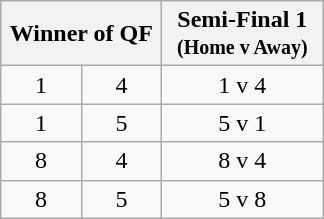<table class="wikitable" style="text-align:center">
<tr>
<th width="100" colspan=2>Winner of QF</th>
<th width="100">Semi-Final 1<br><small>(Home v Away)</small></th>
</tr>
<tr>
<td>1</td>
<td>4</td>
<td>1 v 4</td>
</tr>
<tr>
<td>1</td>
<td>5</td>
<td>5 v 1</td>
</tr>
<tr>
<td>8</td>
<td>4</td>
<td>8 v 4</td>
</tr>
<tr>
<td>8</td>
<td>5</td>
<td>5 v 8</td>
</tr>
</table>
